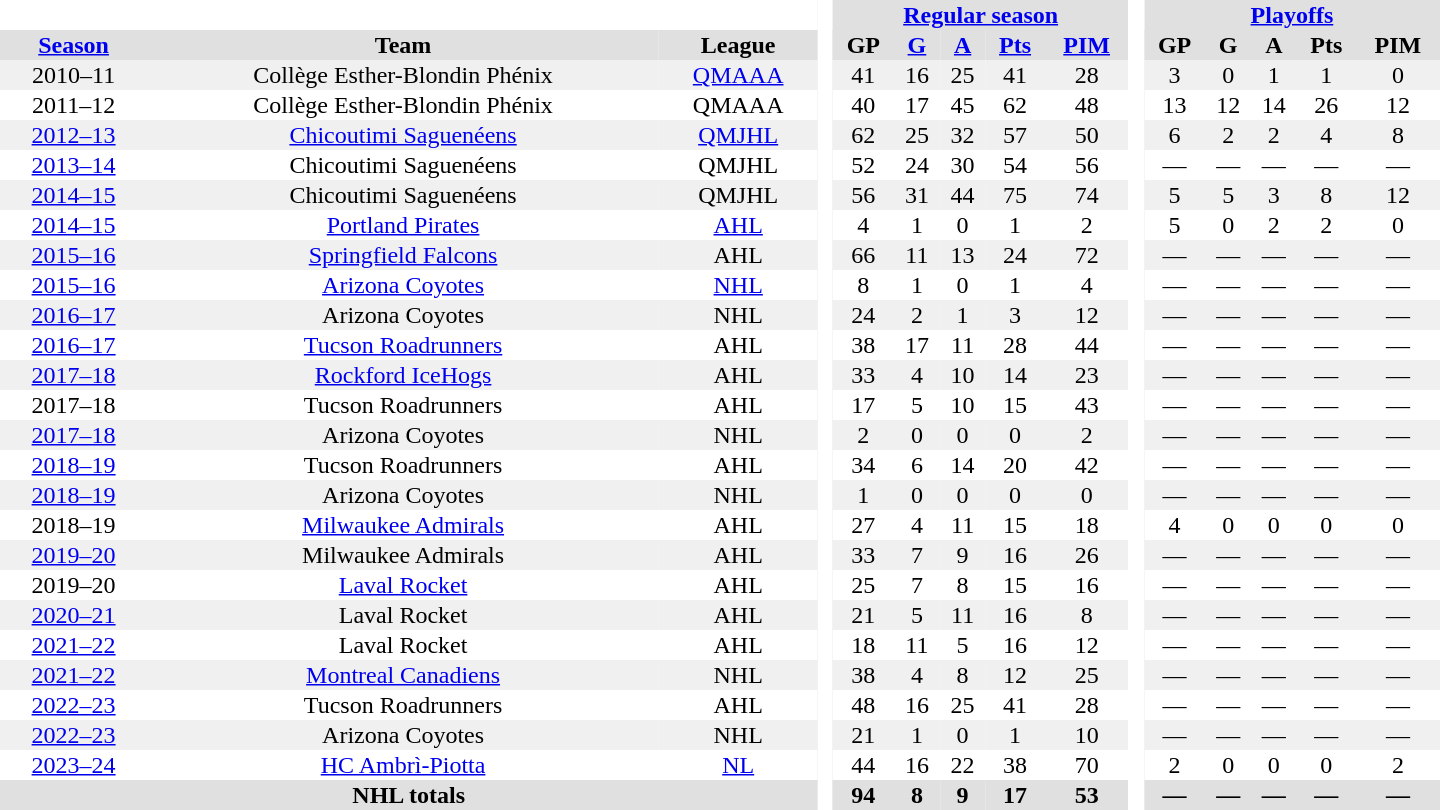<table border="0" cellpadding="1" cellspacing="0" style="text-align:center; width:60em;">
<tr bgcolor="#e0e0e0">
<th colspan="3"  bgcolor="#ffffff"> </th>
<th rowspan="99" bgcolor="#ffffff"> </th>
<th colspan="5"><a href='#'>Regular season</a></th>
<th rowspan="99" bgcolor="#ffffff"> </th>
<th colspan="5"><a href='#'>Playoffs</a></th>
</tr>
<tr bgcolor="#e0e0e0">
<th><a href='#'>Season</a></th>
<th>Team</th>
<th>League</th>
<th>GP</th>
<th><a href='#'>G</a></th>
<th><a href='#'>A</a></th>
<th><a href='#'>Pts</a></th>
<th><a href='#'>PIM</a></th>
<th>GP</th>
<th>G</th>
<th>A</th>
<th>Pts</th>
<th>PIM</th>
</tr>
<tr bgcolor="#f0f0f0">
<td>2010–11</td>
<td>Collège Esther-Blondin Phénix</td>
<td><a href='#'>QMAAA</a></td>
<td>41</td>
<td>16</td>
<td>25</td>
<td>41</td>
<td>28</td>
<td>3</td>
<td>0</td>
<td>1</td>
<td>1</td>
<td>0</td>
</tr>
<tr>
<td>2011–12</td>
<td>Collège Esther-Blondin Phénix</td>
<td>QMAAA</td>
<td>40</td>
<td>17</td>
<td>45</td>
<td>62</td>
<td>48</td>
<td>13</td>
<td>12</td>
<td>14</td>
<td>26</td>
<td>12</td>
</tr>
<tr bgcolor="#f0f0f0">
<td><a href='#'>2012–13</a></td>
<td><a href='#'>Chicoutimi Saguenéens</a></td>
<td><a href='#'>QMJHL</a></td>
<td>62</td>
<td>25</td>
<td>32</td>
<td>57</td>
<td>50</td>
<td>6</td>
<td>2</td>
<td>2</td>
<td>4</td>
<td>8</td>
</tr>
<tr>
<td><a href='#'>2013–14</a></td>
<td>Chicoutimi Saguenéens</td>
<td>QMJHL</td>
<td>52</td>
<td>24</td>
<td>30</td>
<td>54</td>
<td>56</td>
<td>—</td>
<td>—</td>
<td>—</td>
<td>—</td>
<td>—</td>
</tr>
<tr bgcolor="#f0f0f0">
<td><a href='#'>2014–15</a></td>
<td>Chicoutimi Saguenéens</td>
<td>QMJHL</td>
<td>56</td>
<td>31</td>
<td>44</td>
<td>75</td>
<td>74</td>
<td>5</td>
<td>5</td>
<td>3</td>
<td>8</td>
<td>12</td>
</tr>
<tr>
<td><a href='#'>2014–15</a></td>
<td><a href='#'>Portland Pirates</a></td>
<td><a href='#'>AHL</a></td>
<td>4</td>
<td>1</td>
<td>0</td>
<td>1</td>
<td>2</td>
<td>5</td>
<td>0</td>
<td>2</td>
<td>2</td>
<td>0</td>
</tr>
<tr bgcolor="#f0f0f0">
<td><a href='#'>2015–16</a></td>
<td><a href='#'>Springfield Falcons</a></td>
<td>AHL</td>
<td>66</td>
<td>11</td>
<td>13</td>
<td>24</td>
<td>72</td>
<td>—</td>
<td>—</td>
<td>—</td>
<td>—</td>
<td>—</td>
</tr>
<tr>
<td><a href='#'>2015–16</a></td>
<td><a href='#'>Arizona Coyotes</a></td>
<td><a href='#'>NHL</a></td>
<td>8</td>
<td>1</td>
<td>0</td>
<td>1</td>
<td>4</td>
<td>—</td>
<td>—</td>
<td>—</td>
<td>—</td>
<td>—</td>
</tr>
<tr bgcolor="#f0f0f0">
<td><a href='#'>2016–17</a></td>
<td>Arizona Coyotes</td>
<td>NHL</td>
<td>24</td>
<td>2</td>
<td>1</td>
<td>3</td>
<td>12</td>
<td>—</td>
<td>—</td>
<td>—</td>
<td>—</td>
<td>—</td>
</tr>
<tr>
<td><a href='#'>2016–17</a></td>
<td><a href='#'>Tucson Roadrunners</a></td>
<td>AHL</td>
<td>38</td>
<td>17</td>
<td>11</td>
<td>28</td>
<td>44</td>
<td>—</td>
<td>—</td>
<td>—</td>
<td>—</td>
<td>—</td>
</tr>
<tr bgcolor="#f0f0f0">
<td><a href='#'>2017–18</a></td>
<td><a href='#'>Rockford IceHogs</a></td>
<td>AHL</td>
<td>33</td>
<td>4</td>
<td>10</td>
<td>14</td>
<td>23</td>
<td>—</td>
<td>—</td>
<td>—</td>
<td>—</td>
<td>—</td>
</tr>
<tr>
<td>2017–18</td>
<td>Tucson Roadrunners</td>
<td>AHL</td>
<td>17</td>
<td>5</td>
<td>10</td>
<td>15</td>
<td>43</td>
<td>—</td>
<td>—</td>
<td>—</td>
<td>—</td>
<td>—</td>
</tr>
<tr bgcolor="#f0f0f0">
<td><a href='#'>2017–18</a></td>
<td>Arizona Coyotes</td>
<td>NHL</td>
<td>2</td>
<td>0</td>
<td>0</td>
<td>0</td>
<td>2</td>
<td>—</td>
<td>—</td>
<td>—</td>
<td>—</td>
<td>—</td>
</tr>
<tr>
<td><a href='#'>2018–19</a></td>
<td>Tucson Roadrunners</td>
<td>AHL</td>
<td>34</td>
<td>6</td>
<td>14</td>
<td>20</td>
<td>42</td>
<td>—</td>
<td>—</td>
<td>—</td>
<td>—</td>
<td>—</td>
</tr>
<tr bgcolor="#f0f0f0">
<td><a href='#'>2018–19</a></td>
<td>Arizona Coyotes</td>
<td>NHL</td>
<td>1</td>
<td>0</td>
<td>0</td>
<td>0</td>
<td>0</td>
<td>—</td>
<td>—</td>
<td>—</td>
<td>—</td>
<td>—</td>
</tr>
<tr>
<td>2018–19</td>
<td><a href='#'>Milwaukee Admirals</a></td>
<td>AHL</td>
<td>27</td>
<td>4</td>
<td>11</td>
<td>15</td>
<td>18</td>
<td>4</td>
<td>0</td>
<td>0</td>
<td>0</td>
<td>0</td>
</tr>
<tr bgcolor="#f0f0f0">
<td><a href='#'>2019–20</a></td>
<td>Milwaukee Admirals</td>
<td>AHL</td>
<td>33</td>
<td>7</td>
<td>9</td>
<td>16</td>
<td>26</td>
<td>—</td>
<td>—</td>
<td>—</td>
<td>—</td>
<td>—</td>
</tr>
<tr>
<td>2019–20</td>
<td><a href='#'>Laval Rocket</a></td>
<td>AHL</td>
<td>25</td>
<td>7</td>
<td>8</td>
<td>15</td>
<td>16</td>
<td>—</td>
<td>—</td>
<td>—</td>
<td>—</td>
<td>—</td>
</tr>
<tr bgcolor="#f0f0f0">
<td><a href='#'>2020–21</a></td>
<td>Laval Rocket</td>
<td>AHL</td>
<td>21</td>
<td>5</td>
<td>11</td>
<td>16</td>
<td>8</td>
<td>—</td>
<td>—</td>
<td>—</td>
<td>—</td>
<td>—</td>
</tr>
<tr>
<td><a href='#'>2021–22</a></td>
<td>Laval Rocket</td>
<td>AHL</td>
<td>18</td>
<td>11</td>
<td>5</td>
<td>16</td>
<td>12</td>
<td>—</td>
<td>—</td>
<td>—</td>
<td>—</td>
<td>—</td>
</tr>
<tr bgcolor="#f0f0f0">
<td><a href='#'>2021–22</a></td>
<td><a href='#'>Montreal Canadiens</a></td>
<td>NHL</td>
<td>38</td>
<td>4</td>
<td>8</td>
<td>12</td>
<td>25</td>
<td>—</td>
<td>—</td>
<td>—</td>
<td>—</td>
<td>—</td>
</tr>
<tr>
<td><a href='#'>2022–23</a></td>
<td>Tucson Roadrunners</td>
<td>AHL</td>
<td>48</td>
<td>16</td>
<td>25</td>
<td>41</td>
<td>28</td>
<td>—</td>
<td>—</td>
<td>—</td>
<td>—</td>
<td>—</td>
</tr>
<tr bgcolor="#f0f0f0">
<td><a href='#'>2022–23</a></td>
<td>Arizona Coyotes</td>
<td>NHL</td>
<td>21</td>
<td>1</td>
<td>0</td>
<td>1</td>
<td>10</td>
<td>—</td>
<td>—</td>
<td>—</td>
<td>—</td>
<td>—</td>
</tr>
<tr>
<td><a href='#'>2023–24</a></td>
<td><a href='#'>HC Ambrì-Piotta</a></td>
<td><a href='#'>NL</a></td>
<td>44</td>
<td>16</td>
<td>22</td>
<td>38</td>
<td>70</td>
<td>2</td>
<td>0</td>
<td 0>0</td>
<td>0</td>
<td>2</td>
</tr>
<tr bgcolor="#e0e0e0">
<th colspan="3">NHL totals</th>
<th>94</th>
<th>8</th>
<th>9</th>
<th>17</th>
<th>53</th>
<th>—</th>
<th>—</th>
<th>—</th>
<th>—</th>
<th>—</th>
</tr>
</table>
